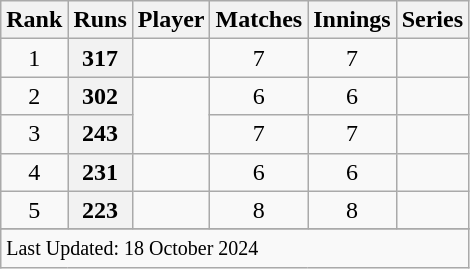<table class="wikitable plainrowheaders sortable">
<tr>
<th scope=col>Rank</th>
<th scope=col>Runs</th>
<th scope=col>Player</th>
<th scope=col>Matches</th>
<th scope=col>Innings</th>
<th scope=col>Series</th>
</tr>
<tr>
<td align=center>1</td>
<th scope=row style=text-align:center;>317</th>
<td></td>
<td align=center>7</td>
<td align=center>7</td>
<td></td>
</tr>
<tr>
<td align=center>2</td>
<th scope=row style=text-align:center;>302</th>
<td rowspan=2></td>
<td align=center>6</td>
<td align=center>6</td>
<td></td>
</tr>
<tr>
<td align=center>3</td>
<th scope=row style=text-align:center;>243</th>
<td align=center>7</td>
<td align=center>7</td>
<td></td>
</tr>
<tr>
<td align=center>4</td>
<th scope=row style=text-align:center;>231</th>
<td> </td>
<td align=center>6</td>
<td align=center>6</td>
<td></td>
</tr>
<tr>
<td align=center>5</td>
<th scope=row style=text-align:center;>223</th>
<td></td>
<td align=center>8</td>
<td align=center>8</td>
<td></td>
</tr>
<tr>
</tr>
<tr class=sortbottom>
<td colspan=6><small>Last Updated: 18 October 2024</small></td>
</tr>
</table>
